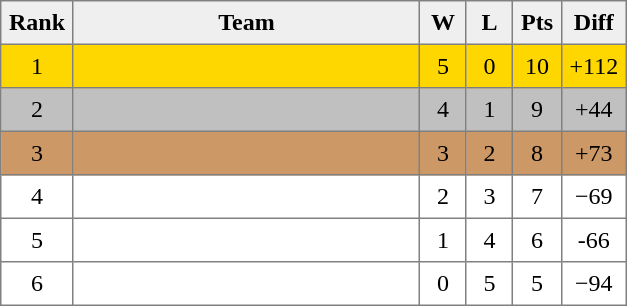<table style=border-collapse:collapse border=1 cellspacing=0 cellpadding=5>
<tr align=center bgcolor=#efefef>
<th width=20>Rank</th>
<th width=220>Team</th>
<th width=20>W</th>
<th width=20>L</th>
<th width=20>Pts</th>
<th width=25>Diff</th>
</tr>
<tr align=center bgcolor=gold>
<td>1</td>
<td align=left></td>
<td>5</td>
<td>0</td>
<td>10</td>
<td>+112</td>
</tr>
<tr align=center bgcolor=silver>
<td>2</td>
<td align=left></td>
<td>4</td>
<td>1</td>
<td>9</td>
<td>+44</td>
</tr>
<tr align=center bgcolor=cc9966>
<td>3</td>
<td align=left></td>
<td>3</td>
<td>2</td>
<td>8</td>
<td>+73</td>
</tr>
<tr align=center>
<td>4</td>
<td align=left></td>
<td>2</td>
<td>3</td>
<td>7</td>
<td>−69</td>
</tr>
<tr align=center>
<td>5</td>
<td align=left></td>
<td>1</td>
<td>4</td>
<td>6</td>
<td>-66</td>
</tr>
<tr align=center>
<td>6</td>
<td align=left></td>
<td>0</td>
<td>5</td>
<td>5</td>
<td>−94</td>
</tr>
</table>
